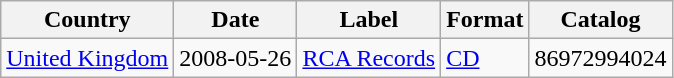<table class="wikitable">
<tr>
<th>Country</th>
<th>Date</th>
<th>Label</th>
<th>Format</th>
<th>Catalog</th>
</tr>
<tr>
<td><a href='#'>United Kingdom</a></td>
<td>2008-05-26</td>
<td><a href='#'>RCA Records</a></td>
<td><a href='#'>CD</a></td>
<td>86972994024</td>
</tr>
</table>
